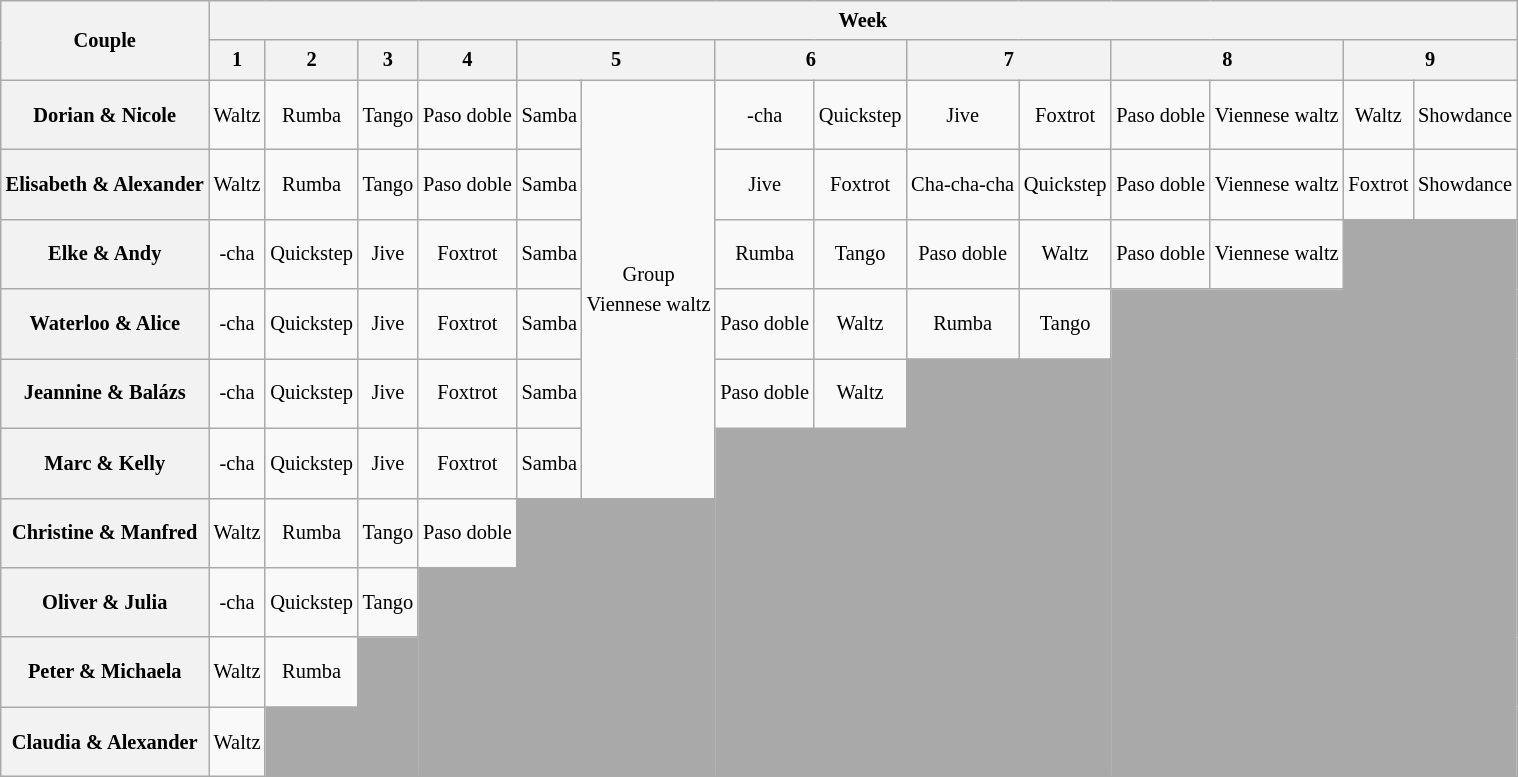<table class="wikitable unsortable" style="text-align:center; font-size:85%; line-height:20px">
<tr>
<th rowspan="2" scope="col">Couple</th>
<th colspan="14">Week</th>
</tr>
<tr>
<th scope="col">1</th>
<th scope="col">2</th>
<th scope="col">3</th>
<th scope="col">4</th>
<th colspan="2" scope="col">5</th>
<th colspan="2" scope="col">6</th>
<th colspan="2" scope="col">7</th>
<th colspan="2" scope="col">8</th>
<th colspan="2" scope="col">9</th>
</tr>
<tr>
<th scope="row" height="40px">Dorian & Nicole</th>
<td>Waltz</td>
<td>Rumba</td>
<td>Tango</td>
<td>Paso doble</td>
<td>Samba</td>
<td rowspan="6">Group<br>Viennese waltz</td>
<td>-cha</td>
<td>Quickstep</td>
<td>Jive</td>
<td>Foxtrot</td>
<td>Paso doble</td>
<td>Viennese waltz</td>
<td>Waltz</td>
<td>Showdance</td>
</tr>
<tr>
<th scope="row" height="40px">Elisabeth & Alexander</th>
<td>Waltz</td>
<td>Rumba</td>
<td>Tango</td>
<td>Paso doble</td>
<td>Samba</td>
<td>Jive</td>
<td>Foxtrot</td>
<td>Cha-cha-cha</td>
<td>Quickstep</td>
<td>Paso doble</td>
<td>Viennese waltz</td>
<td>Foxtrot</td>
<td>Showdance</td>
</tr>
<tr>
<th scope="row" height="40px">Elke & Andy</th>
<td>-cha</td>
<td>Quickstep</td>
<td>Jive</td>
<td>Foxtrot</td>
<td>Samba</td>
<td>Rumba</td>
<td>Tango</td>
<td>Paso doble</td>
<td>Waltz</td>
<td>Paso doble</td>
<td>Viennese waltz</td>
<td colspan="2" rowspan="8" bgcolor="darkgray"></td>
</tr>
<tr>
<th scope="row" height="40px">Waterloo & Alice</th>
<td>-cha</td>
<td>Quickstep</td>
<td>Jive</td>
<td>Foxtrot</td>
<td>Samba</td>
<td>Paso doble</td>
<td>Waltz</td>
<td>Rumba</td>
<td>Tango</td>
<td colspan="2" rowspan="7" bgcolor="darkgray"></td>
</tr>
<tr>
<th scope="row" height="40px">Jeannine & Balázs</th>
<td>-cha</td>
<td>Quickstep</td>
<td>Jive</td>
<td>Foxtrot</td>
<td>Samba</td>
<td>Paso doble</td>
<td>Waltz</td>
<td colspan="2" rowspan="6" bgcolor="darkgray"></td>
</tr>
<tr>
<th scope="row" height="40px">Marc & Kelly</th>
<td>-cha</td>
<td>Quickstep</td>
<td>Jive</td>
<td>Foxtrot</td>
<td>Samba</td>
<td colspan="2" rowspan="5" bgcolor="darkgray"></td>
</tr>
<tr>
<th scope="row" height="40px">Christine & Manfred</th>
<td>Waltz</td>
<td>Rumba</td>
<td>Tango</td>
<td>Paso doble</td>
<td colspan="2" rowspan="4" bgcolor="darkgray"></td>
</tr>
<tr>
<th scope="row" height="40px">Oliver & Julia</th>
<td>-cha</td>
<td>Quickstep</td>
<td>Tango</td>
<td rowspan="3" bgcolor="darkgray"></td>
</tr>
<tr>
<th scope="row" height="40px">Peter & Michaela</th>
<td>Waltz</td>
<td>Rumba</td>
<td rowspan="2" bgcolor="darkgray"></td>
</tr>
<tr>
<th scope="row" height="40px">Claudia & Alexander</th>
<td>Waltz</td>
<td bgcolor="darkgray"></td>
</tr>
</table>
